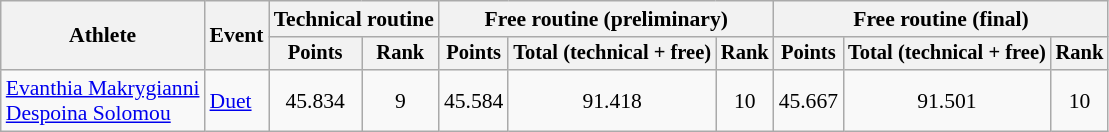<table class="wikitable" style="font-size:90%">
<tr>
<th rowspan=2>Athlete</th>
<th rowspan=2>Event</th>
<th colspan=2>Technical routine</th>
<th colspan=3>Free routine (preliminary)</th>
<th colspan=3>Free routine (final)</th>
</tr>
<tr style="font-size:95%">
<th>Points</th>
<th>Rank</th>
<th>Points</th>
<th>Total (technical + free)</th>
<th>Rank</th>
<th>Points</th>
<th>Total (technical + free)</th>
<th>Rank</th>
</tr>
<tr align=center>
<td align=left><a href='#'>Evanthia Makrygianni</a><br><a href='#'>Despoina Solomou</a></td>
<td align=left><a href='#'>Duet</a></td>
<td>45.834</td>
<td>9</td>
<td>45.584</td>
<td>91.418</td>
<td>10</td>
<td>45.667</td>
<td>91.501</td>
<td>10</td>
</tr>
</table>
